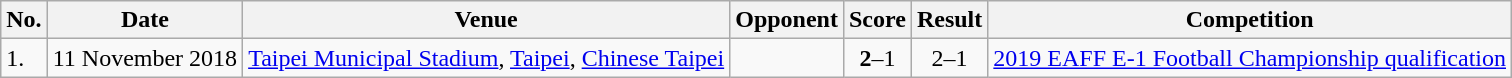<table class="wikitable" style="font-size:100%;">
<tr>
<th>No.</th>
<th>Date</th>
<th>Venue</th>
<th>Opponent</th>
<th>Score</th>
<th>Result</th>
<th>Competition</th>
</tr>
<tr>
<td>1.</td>
<td>11 November 2018</td>
<td><a href='#'>Taipei Municipal Stadium</a>, <a href='#'>Taipei</a>, <a href='#'>Chinese Taipei</a></td>
<td></td>
<td align=center><strong>2</strong>–1</td>
<td align=center>2–1</td>
<td><a href='#'>2019 EAFF E-1 Football Championship qualification</a></td>
</tr>
</table>
